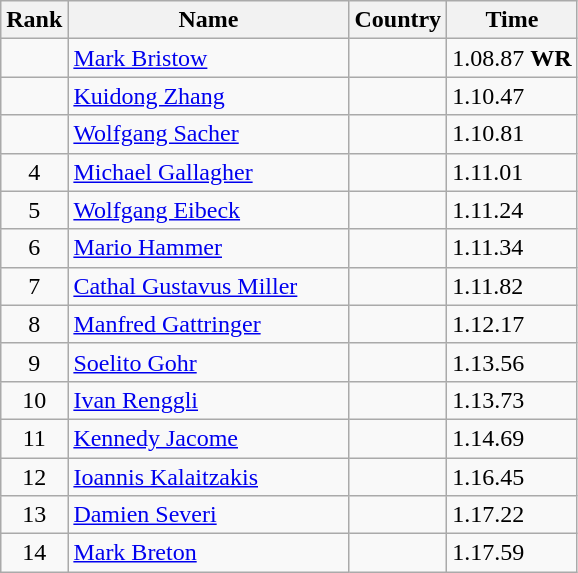<table class="wikitable sortable">
<tr>
<th width=20>Rank</th>
<th width=180>Name</th>
<th>Country</th>
<th>Time</th>
</tr>
<tr>
<td align=center></td>
<td><a href='#'>Mark Bristow</a></td>
<td></td>
<td>1.08.87 <strong>WR</strong></td>
</tr>
<tr>
<td align=center></td>
<td><a href='#'>Kuidong Zhang</a></td>
<td></td>
<td>1.10.47</td>
</tr>
<tr>
<td align=center></td>
<td><a href='#'>Wolfgang Sacher</a></td>
<td></td>
<td>1.10.81</td>
</tr>
<tr>
<td align=center>4</td>
<td><a href='#'>Michael Gallagher</a></td>
<td></td>
<td>1.11.01</td>
</tr>
<tr>
<td align=center>5</td>
<td><a href='#'>Wolfgang Eibeck</a></td>
<td></td>
<td>1.11.24</td>
</tr>
<tr>
<td align=center>6</td>
<td><a href='#'>Mario Hammer</a></td>
<td></td>
<td>1.11.34</td>
</tr>
<tr>
<td align=center>7</td>
<td><a href='#'>Cathal Gustavus Miller</a></td>
<td></td>
<td>1.11.82</td>
</tr>
<tr>
<td align=center>8</td>
<td><a href='#'>Manfred Gattringer</a></td>
<td></td>
<td>1.12.17</td>
</tr>
<tr>
<td align=center>9</td>
<td><a href='#'>Soelito Gohr</a></td>
<td></td>
<td>1.13.56</td>
</tr>
<tr>
<td align=center>10</td>
<td><a href='#'>Ivan Renggli</a></td>
<td></td>
<td>1.13.73</td>
</tr>
<tr>
<td align=center>11</td>
<td><a href='#'>Kennedy Jacome</a></td>
<td></td>
<td>1.14.69</td>
</tr>
<tr>
<td align=center>12</td>
<td><a href='#'>Ioannis Kalaitzakis</a></td>
<td></td>
<td>1.16.45</td>
</tr>
<tr>
<td align=center>13</td>
<td><a href='#'>Damien Severi</a></td>
<td></td>
<td>1.17.22</td>
</tr>
<tr>
<td align=center>14</td>
<td><a href='#'>Mark Breton</a></td>
<td></td>
<td>1.17.59</td>
</tr>
</table>
